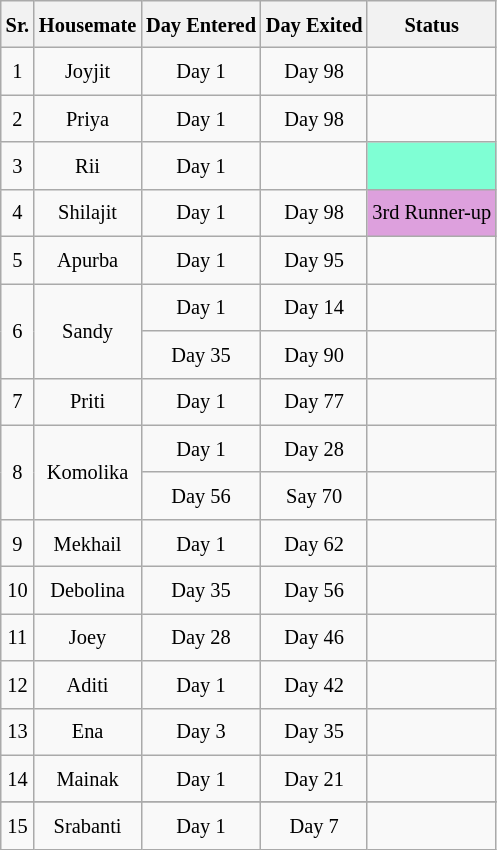<table class="wikitable sortable" style=" text-align:center; font-size:85%; line-height:25px; width:auto;">
<tr>
<th>Sr.</th>
<th>Housemate</th>
<th>Day Entered</th>
<th>Day Exited</th>
<th>Status</th>
</tr>
<tr>
<td>1</td>
<td>Joyjit</td>
<td>Day 1</td>
<td>Day 98</td>
<td></td>
</tr>
<tr>
<td>2</td>
<td>Priya</td>
<td>Day 1</td>
<td>Day 98</td>
<td></td>
</tr>
<tr>
<td>3</td>
<td>Rii</td>
<td>Day 1</td>
<td></td>
<td style="background:#7FFFD4"></td>
</tr>
<tr>
<td>4</td>
<td>Shilajit</td>
<td>Day 1</td>
<td>Day 98</td>
<td style="background:#DDA0DD">3rd Runner-up</td>
</tr>
<tr>
<td>5</td>
<td>Apurba</td>
<td>Day 1</td>
<td>Day 95</td>
<td></td>
</tr>
<tr>
<td rowspan="2">6</td>
<td rowspan="2">Sandy</td>
<td>Day 1</td>
<td>Day 14</td>
<td></td>
</tr>
<tr>
<td>Day 35</td>
<td>Day 90</td>
<td></td>
</tr>
<tr>
<td>7</td>
<td>Priti</td>
<td>Day 1</td>
<td>Day 77</td>
<td></td>
</tr>
<tr>
<td rowspan="2">8</td>
<td rowspan="2">Komolika</td>
<td>Day 1</td>
<td>Day 28</td>
<td></td>
</tr>
<tr>
<td>Day 56</td>
<td>Say 70</td>
<td></td>
</tr>
<tr>
<td>9</td>
<td>Mekhail</td>
<td>Day 1</td>
<td>Day 62</td>
<td></td>
</tr>
<tr>
<td>10</td>
<td>Debolina</td>
<td>Day 35</td>
<td>Day 56</td>
<td></td>
</tr>
<tr>
<td>11</td>
<td>Joey</td>
<td>Day 28</td>
<td>Day 46</td>
<td></td>
</tr>
<tr>
<td>12</td>
<td>Aditi</td>
<td>Day 1</td>
<td>Day 42</td>
<td></td>
</tr>
<tr>
<td>13</td>
<td>Ena</td>
<td>Day 3</td>
<td>Day 35</td>
<td></td>
</tr>
<tr>
<td>14</td>
<td>Mainak</td>
<td>Day 1</td>
<td>Day 21</td>
<td></td>
</tr>
<tr>
</tr>
<tr>
<td>15</td>
<td>Srabanti</td>
<td>Day 1</td>
<td>Day 7</td>
<td></td>
</tr>
</table>
